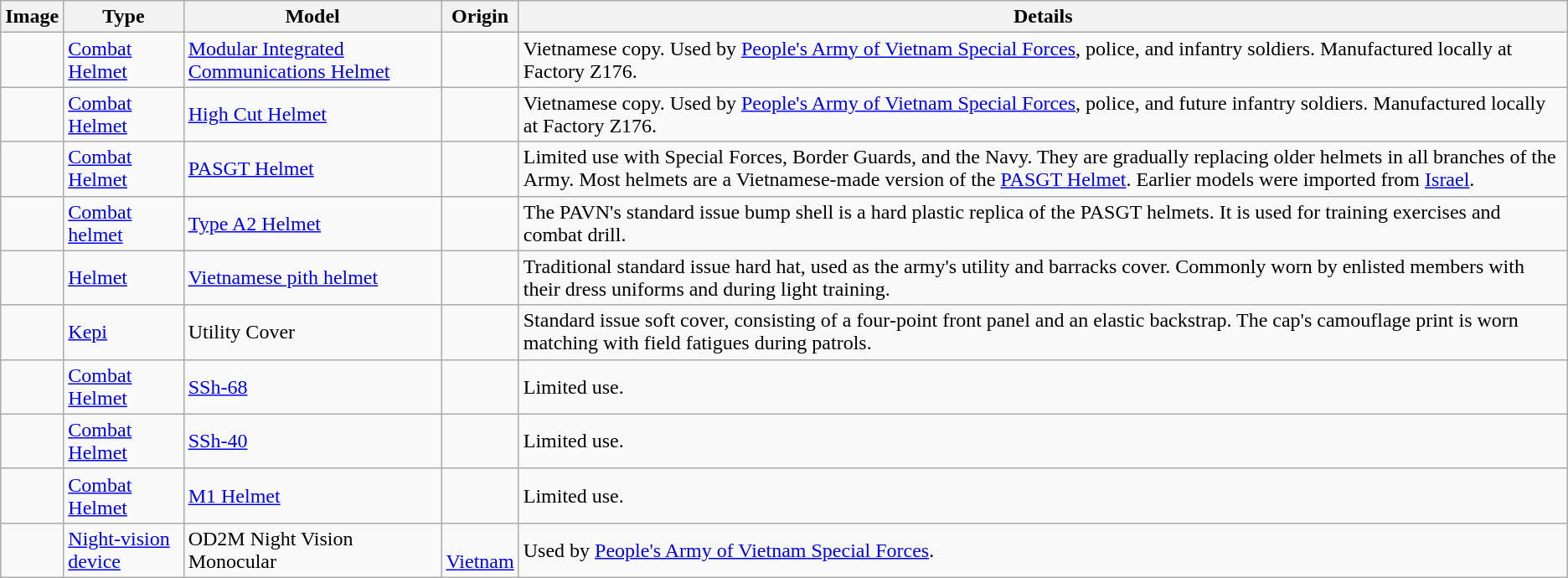<table class="wikitable">
<tr>
<th style="text-align: center;">Image</th>
<th style="text-align: center;">Type</th>
<th style="text-align: center;">Model</th>
<th style="text-align: center;">Origin</th>
<th style="text-align: center;">Details</th>
</tr>
<tr>
<td></td>
<td><a href='#'>Combat Helmet</a></td>
<td><a href='#'>Modular Integrated Communications Helmet</a></td>
<td><br></td>
<td>Vietnamese copy. Used by <a href='#'>People's Army of Vietnam Special Forces</a>, police, and infantry soldiers. Manufactured locally at Factory Z176.</td>
</tr>
<tr>
<td></td>
<td><a href='#'>Combat Helmet</a></td>
<td><a href='#'> High Cut Helmet</a></td>
<td><br></td>
<td>Vietnamese copy. Used by <a href='#'>People's Army of Vietnam Special Forces</a>, police, and future infantry soldiers. Manufactured locally at Factory Z176.</td>
</tr>
<tr>
<td></td>
<td><a href='#'>Combat Helmet</a></td>
<td><a href='#'>PASGT Helmet</a></td>
<td><br></td>
<td>Limited use with Special Forces, Border Guards, and the Navy. They are gradually replacing older helmets in all branches of the Army. Most helmets are a Vietnamese-made version of the <a href='#'>PASGT Helmet</a>. Earlier models were imported from <a href='#'>Israel</a>.</td>
</tr>
<tr>
<td></td>
<td><a href='#'>Combat helmet</a></td>
<td><a href='#'>Type A2 Helmet</a></td>
<td></td>
<td>The PAVN's standard issue bump shell is a hard plastic replica of the PASGT helmets. It is used for training exercises and combat drill.</td>
</tr>
<tr>
<td></td>
<td><a href='#'>Helmet</a></td>
<td><a href='#'>Vietnamese pith helmet</a></td>
<td></td>
<td>Traditional standard issue hard hat, used as the army's utility and barracks cover. Commonly worn by enlisted members with their dress uniforms and during light training.</td>
</tr>
<tr>
<td></td>
<td><a href='#'>Kepi</a></td>
<td>Utility Cover</td>
<td></td>
<td>Standard issue soft cover, consisting of a four-point front panel and an elastic backstrap. The cap's camouflage print is worn matching with field fatigues during patrols.</td>
</tr>
<tr>
<td></td>
<td><a href='#'>Combat Helmet</a></td>
<td><a href='#'>SSh-68</a></td>
<td></td>
<td>Limited use.</td>
</tr>
<tr>
<td></td>
<td><a href='#'>Combat Helmet</a></td>
<td><a href='#'>SSh-40</a></td>
<td></td>
<td>Limited use.</td>
</tr>
<tr>
<td></td>
<td><a href='#'>Combat Helmet</a></td>
<td><a href='#'>M1 Helmet</a></td>
<td></td>
<td>Limited use.</td>
</tr>
<tr>
<td></td>
<td><a href='#'>Night-vision device</a></td>
<td>OD2M Night Vision Monocular</td>
<td><br><a href='#'>Vietnam</a></td>
<td>Used by <a href='#'>People's Army of Vietnam Special Forces</a>.</td>
</tr>
</table>
